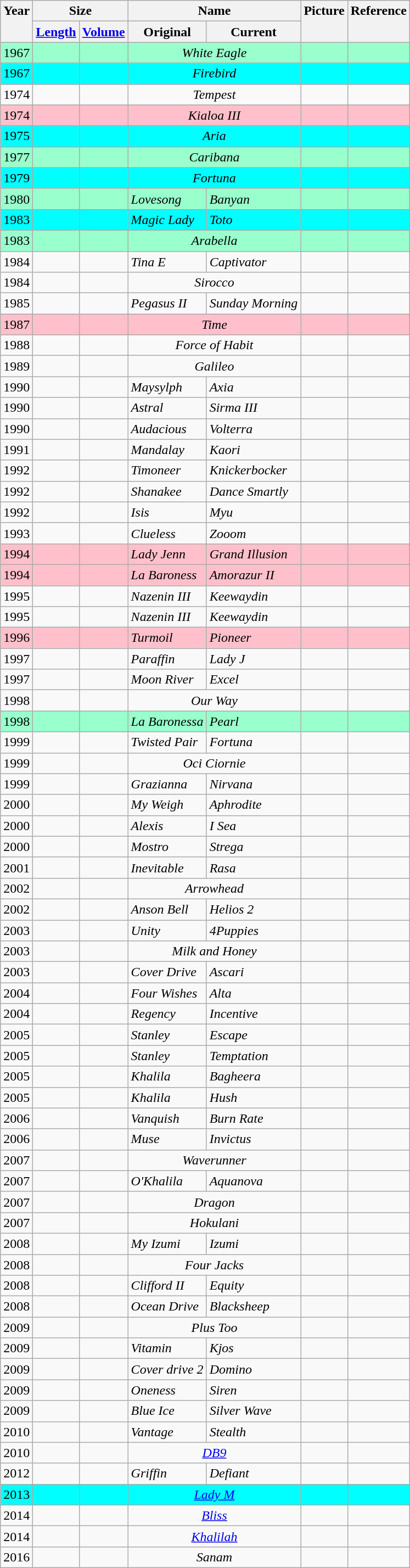<table class="wikitable sortable">
<tr style="vertical-align:top">
<th rowspan="2">Year</th>
<th colspan="2">Size</th>
<th colspan="2">Name</th>
<th rowspan="2">Picture</th>
<th rowspan="2">Reference</th>
</tr>
<tr>
<th><a href='#'>Length</a></th>
<th><a href='#'>Volume</a></th>
<th>Original</th>
<th>Current </th>
</tr>
<tr style="background:#9fc;">
<td>1967</td>
<td></td>
<td></td>
<td colspan="2" align=center><em>White Eagle</em></td>
<td></td>
<td></td>
</tr>
<tr style="background:Cyan">
<td>1967</td>
<td></td>
<td></td>
<td colspan="2" align=center><em>Firebird</em></td>
<td></td>
<td></td>
</tr>
<tr>
<td>1974</td>
<td></td>
<td></td>
<td colspan="2" align=center><em>Tempest</em></td>
<td></td>
<td></td>
</tr>
<tr style="background:Pink">
<td>1974</td>
<td></td>
<td></td>
<td colspan="2" align=center><em>Kialoa III</em></td>
<td></td>
<td></td>
</tr>
<tr style="background:Cyan">
<td>1975</td>
<td></td>
<td></td>
<td colspan="2" align=center><em>Aria</em></td>
<td></td>
<td></td>
</tr>
<tr style="background:#9fc;">
<td>1977</td>
<td></td>
<td></td>
<td colspan="2" align=center><em>Caribana</em></td>
<td></td>
<td></td>
</tr>
<tr style="background:cyan">
<td>1979</td>
<td></td>
<td></td>
<td colspan="2" align=center><em>Fortuna</em></td>
<td></td>
<td></td>
</tr>
<tr style="background:#9fc;">
<td>1980</td>
<td></td>
<td></td>
<td><em>Lovesong</em></td>
<td><em>Banyan</em></td>
<td></td>
<td></td>
</tr>
<tr style="background:Cyan">
<td>1983</td>
<td></td>
<td></td>
<td><em>Magic Lady</em></td>
<td><em>Toto</em></td>
<td></td>
<td></td>
</tr>
<tr style="background:#9fc;">
<td>1983</td>
<td></td>
<td></td>
<td colspan="2" align=center><em>Arabella</em></td>
<td></td>
<td></td>
</tr>
<tr>
<td>1984</td>
<td></td>
<td></td>
<td><em>Tina E</em></td>
<td><em>Captivator</em></td>
<td></td>
<td></td>
</tr>
<tr>
<td>1984</td>
<td></td>
<td></td>
<td colspan="2" align=center><em>Sirocco</em></td>
<td></td>
<td></td>
</tr>
<tr>
<td>1985</td>
<td></td>
<td></td>
<td><em>Pegasus II</em></td>
<td><em>Sunday Morning</em></td>
<td></td>
<td></td>
</tr>
<tr style="background:Pink">
<td>1987</td>
<td></td>
<td></td>
<td colspan="2" align=center><em>Time</em></td>
<td></td>
<td></td>
</tr>
<tr>
<td>1988</td>
<td></td>
<td></td>
<td colspan="2" align=center><em>Force of Habit</em></td>
<td></td>
<td></td>
</tr>
<tr>
<td>1989</td>
<td></td>
<td></td>
<td colspan="2" align=center><em>Galileo</em></td>
<td></td>
<td></td>
</tr>
<tr>
<td>1990</td>
<td></td>
<td></td>
<td><em>Maysylph</em></td>
<td><em>Axia</em></td>
<td></td>
<td></td>
</tr>
<tr>
<td>1990</td>
<td></td>
<td></td>
<td><em>Astral</em></td>
<td><em>Sirma III</em></td>
<td></td>
<td></td>
</tr>
<tr>
<td>1990</td>
<td></td>
<td></td>
<td><em>Audacious</em></td>
<td><em>Volterra</em></td>
<td></td>
<td></td>
</tr>
<tr>
<td>1991</td>
<td></td>
<td></td>
<td><em>Mandalay</em></td>
<td><em>Kaori</em></td>
<td></td>
<td></td>
</tr>
<tr>
<td>1992</td>
<td></td>
<td></td>
<td><em>Timoneer</em></td>
<td><em>Knickerbocker</em></td>
<td></td>
<td></td>
</tr>
<tr>
<td>1992</td>
<td></td>
<td></td>
<td><em>Shanakee</em></td>
<td><em>Dance Smartly</em></td>
<td></td>
<td></td>
</tr>
<tr>
<td>1992</td>
<td></td>
<td></td>
<td><em>Isis</em></td>
<td><em>Myu</em></td>
<td></td>
<td></td>
</tr>
<tr>
<td>1993</td>
<td></td>
<td></td>
<td><em>Clueless</em></td>
<td><em>Zooom</em></td>
<td></td>
<td></td>
</tr>
<tr style="background:Pink">
<td>1994</td>
<td></td>
<td></td>
<td><em>Lady Jenn</em></td>
<td><em>Grand Illusion</em></td>
<td></td>
<td></td>
</tr>
<tr style="background:Pink">
<td>1994</td>
<td></td>
<td></td>
<td><em>La Baroness</em></td>
<td><em>Amorazur II</em></td>
<td></td>
<td></td>
</tr>
<tr>
<td>1995</td>
<td></td>
<td></td>
<td><em>Nazenin III</em></td>
<td><em>Keewaydin</em></td>
<td></td>
<td></td>
</tr>
<tr>
<td>1995</td>
<td></td>
<td></td>
<td><em>Nazenin III</em></td>
<td><em>Keewaydin</em></td>
<td></td>
<td></td>
</tr>
<tr style="background:Pink">
<td>1996</td>
<td></td>
<td></td>
<td><em>Turmoil</em></td>
<td><em>Pioneer</em></td>
<td></td>
<td></td>
</tr>
<tr>
<td>1997</td>
<td></td>
<td></td>
<td><em>Paraffin</em></td>
<td><em>Lady J</em></td>
<td></td>
<td></td>
</tr>
<tr>
<td>1997</td>
<td></td>
<td></td>
<td><em>Moon River</em></td>
<td><em>Excel</em></td>
<td></td>
<td></td>
</tr>
<tr>
<td>1998</td>
<td></td>
<td></td>
<td colspan="2" align=center><em>Our Way</em></td>
<td></td>
<td></td>
</tr>
<tr style="background:#9fc;">
<td>1998</td>
<td></td>
<td></td>
<td><em>La Baronessa</em></td>
<td><em>Pearl</em></td>
<td></td>
<td></td>
</tr>
<tr>
<td>1999</td>
<td></td>
<td></td>
<td><em>Twisted Pair</em></td>
<td><em>Fortuna</em></td>
<td></td>
<td></td>
</tr>
<tr>
<td>1999</td>
<td></td>
<td></td>
<td colspan="2" align=center><em>Oci Ciornie</em></td>
<td></td>
<td></td>
</tr>
<tr>
<td>1999</td>
<td></td>
<td></td>
<td><em>Grazianna</em></td>
<td><em>Nirvana</em></td>
<td></td>
<td></td>
</tr>
<tr>
<td>2000</td>
<td></td>
<td></td>
<td><em>My Weigh</em></td>
<td><em>Aphrodite</em></td>
<td></td>
<td></td>
</tr>
<tr>
<td>2000</td>
<td></td>
<td></td>
<td><em>Alexis</em></td>
<td><em>I Sea</em></td>
<td></td>
<td></td>
</tr>
<tr>
<td>2000</td>
<td></td>
<td></td>
<td><em>Mostro</em></td>
<td><em>Strega</em></td>
<td></td>
<td></td>
</tr>
<tr>
<td>2001</td>
<td></td>
<td></td>
<td><em>Inevitable</em></td>
<td><em>Rasa</em></td>
<td></td>
<td></td>
</tr>
<tr>
<td>2002</td>
<td></td>
<td></td>
<td colspan="2" align=center><em>Arrowhead</em></td>
<td></td>
<td></td>
</tr>
<tr>
<td>2002</td>
<td></td>
<td></td>
<td><em>Anson Bell</em></td>
<td><em>Helios 2</em></td>
<td></td>
<td></td>
</tr>
<tr>
<td>2003</td>
<td></td>
<td></td>
<td><em>Unity</em></td>
<td><em>4Puppies</em></td>
<td></td>
<td></td>
</tr>
<tr>
<td>2003</td>
<td></td>
<td></td>
<td colspan="2" align=center><em>Milk and Honey</em></td>
<td></td>
<td></td>
</tr>
<tr>
<td>2003</td>
<td></td>
<td></td>
<td><em>Cover Drive</em></td>
<td><em>Ascari</em></td>
<td></td>
<td></td>
</tr>
<tr>
<td>2004</td>
<td></td>
<td></td>
<td><em>Four Wishes</em></td>
<td><em>Alta</em></td>
<td></td>
<td></td>
</tr>
<tr>
<td>2004</td>
<td></td>
<td></td>
<td><em>Regency</em></td>
<td><em>Incentive</em></td>
<td></td>
<td></td>
</tr>
<tr>
<td>2005</td>
<td></td>
<td></td>
<td><em>Stanley</em></td>
<td><em>Escape</em></td>
<td></td>
<td></td>
</tr>
<tr>
<td>2005</td>
<td></td>
<td></td>
<td><em>Stanley</em></td>
<td><em>Temptation</em></td>
<td></td>
<td></td>
</tr>
<tr>
<td>2005</td>
<td></td>
<td></td>
<td><em>Khalila</em></td>
<td><em>Bagheera</em></td>
<td></td>
<td></td>
</tr>
<tr>
<td>2005</td>
<td></td>
<td></td>
<td><em>Khalila</em></td>
<td><em>Hush</em></td>
<td></td>
<td></td>
</tr>
<tr>
<td>2006</td>
<td></td>
<td></td>
<td><em>Vanquish</em></td>
<td><em>Burn Rate</em></td>
<td></td>
<td></td>
</tr>
<tr>
<td>2006</td>
<td></td>
<td></td>
<td><em>Muse</em></td>
<td><em>Invictus</em></td>
<td></td>
<td></td>
</tr>
<tr>
<td>2007</td>
<td></td>
<td></td>
<td colspan="2" align=center><em>Waverunner</em></td>
<td></td>
<td></td>
</tr>
<tr>
<td>2007</td>
<td></td>
<td></td>
<td><em>O'Khalila</em></td>
<td><em>Aquanova</em></td>
<td></td>
<td></td>
</tr>
<tr>
<td>2007</td>
<td></td>
<td></td>
<td colspan="2" align=center><em>Dragon</em></td>
<td></td>
<td></td>
</tr>
<tr>
<td>2007</td>
<td></td>
<td></td>
<td colspan="2" align=center><em>Hokulani</em></td>
<td></td>
<td></td>
</tr>
<tr>
<td>2008</td>
<td></td>
<td></td>
<td><em>My Izumi</em></td>
<td><em>Izumi</em></td>
<td></td>
<td></td>
</tr>
<tr>
<td>2008</td>
<td></td>
<td></td>
<td colspan="2" align=center><em>Four Jacks</em></td>
<td></td>
<td></td>
</tr>
<tr>
<td>2008</td>
<td></td>
<td></td>
<td><em>Clifford II</em></td>
<td><em>Equity</em></td>
<td></td>
<td></td>
</tr>
<tr>
<td>2008</td>
<td></td>
<td></td>
<td><em>Ocean Drive</em></td>
<td><em>Blacksheep</em></td>
<td></td>
<td></td>
</tr>
<tr>
<td>2009</td>
<td></td>
<td></td>
<td colspan="2" align=center><em>Plus Too</em></td>
<td></td>
<td></td>
</tr>
<tr>
<td>2009</td>
<td></td>
<td></td>
<td><em>Vitamin</em></td>
<td><em>Kjos</em></td>
<td></td>
<td></td>
</tr>
<tr>
<td>2009</td>
<td></td>
<td></td>
<td><em>Cover drive 2</em></td>
<td><em>Domino</em></td>
<td></td>
<td></td>
</tr>
<tr>
<td>2009</td>
<td></td>
<td></td>
<td><em>Oneness</em></td>
<td><em>Siren</em></td>
<td></td>
<td></td>
</tr>
<tr>
<td>2009</td>
<td></td>
<td></td>
<td><em>Blue Ice</em></td>
<td><em>Silver Wave</em></td>
<td></td>
<td></td>
</tr>
<tr>
<td>2010</td>
<td></td>
<td></td>
<td><em>Vantage</em></td>
<td><em>Stealth</em></td>
<td></td>
<td></td>
</tr>
<tr>
<td>2010</td>
<td></td>
<td></td>
<td colspan="2" align=center><em><a href='#'>DB9</a></em></td>
<td></td>
<td></td>
</tr>
<tr>
<td>2012</td>
<td></td>
<td></td>
<td><em>Griffin</em></td>
<td><em>Defiant</em></td>
<td></td>
<td></td>
</tr>
<tr style="background:Cyan">
<td>2013</td>
<td></td>
<td></td>
<td colspan="2" align=center><em><a href='#'>Lady M</a></em></td>
<td></td>
<td></td>
</tr>
<tr>
<td>2014</td>
<td></td>
<td></td>
<td colspan="2" align=center><em><a href='#'>Bliss</a></em></td>
<td></td>
<td></td>
</tr>
<tr>
<td>2014</td>
<td></td>
<td></td>
<td colspan="2" align=center><em><a href='#'>Khalilah</a></em></td>
<td></td>
<td></td>
</tr>
<tr>
<td>2016</td>
<td></td>
<td></td>
<td colspan="2" align=center><em>Sanam</em></td>
<td></td>
<td></td>
</tr>
</table>
